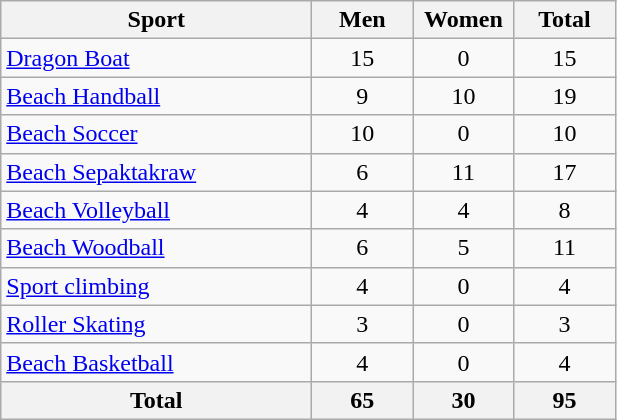<table class="wikitable" style="text-align:center;">
<tr>
<th width=200>Sport</th>
<th width=60>Men</th>
<th width=60>Women</th>
<th width=60>Total</th>
</tr>
<tr>
<td align=left><a href='#'>Dragon Boat</a></td>
<td>15</td>
<td>0</td>
<td>15</td>
</tr>
<tr>
<td align=left><a href='#'>Beach Handball</a></td>
<td>9</td>
<td>10</td>
<td>19</td>
</tr>
<tr>
<td align=left><a href='#'>Beach Soccer</a></td>
<td>10</td>
<td>0</td>
<td>10</td>
</tr>
<tr>
<td align=left><a href='#'>Beach Sepaktakraw</a></td>
<td>6</td>
<td>11</td>
<td>17</td>
</tr>
<tr>
<td align=left><a href='#'>Beach Volleyball</a></td>
<td>4</td>
<td>4</td>
<td>8</td>
</tr>
<tr>
<td align=left><a href='#'>Beach Woodball</a></td>
<td>6</td>
<td>5</td>
<td>11</td>
</tr>
<tr>
<td align=left><a href='#'>Sport climbing</a></td>
<td>4</td>
<td>0</td>
<td>4</td>
</tr>
<tr>
<td align=left><a href='#'>Roller Skating</a></td>
<td>3</td>
<td>0</td>
<td>3</td>
</tr>
<tr>
<td align=left><a href='#'>Beach Basketball</a></td>
<td>4</td>
<td>0</td>
<td>4</td>
</tr>
<tr>
<th>Total</th>
<th>65</th>
<th>30</th>
<th>95</th>
</tr>
</table>
